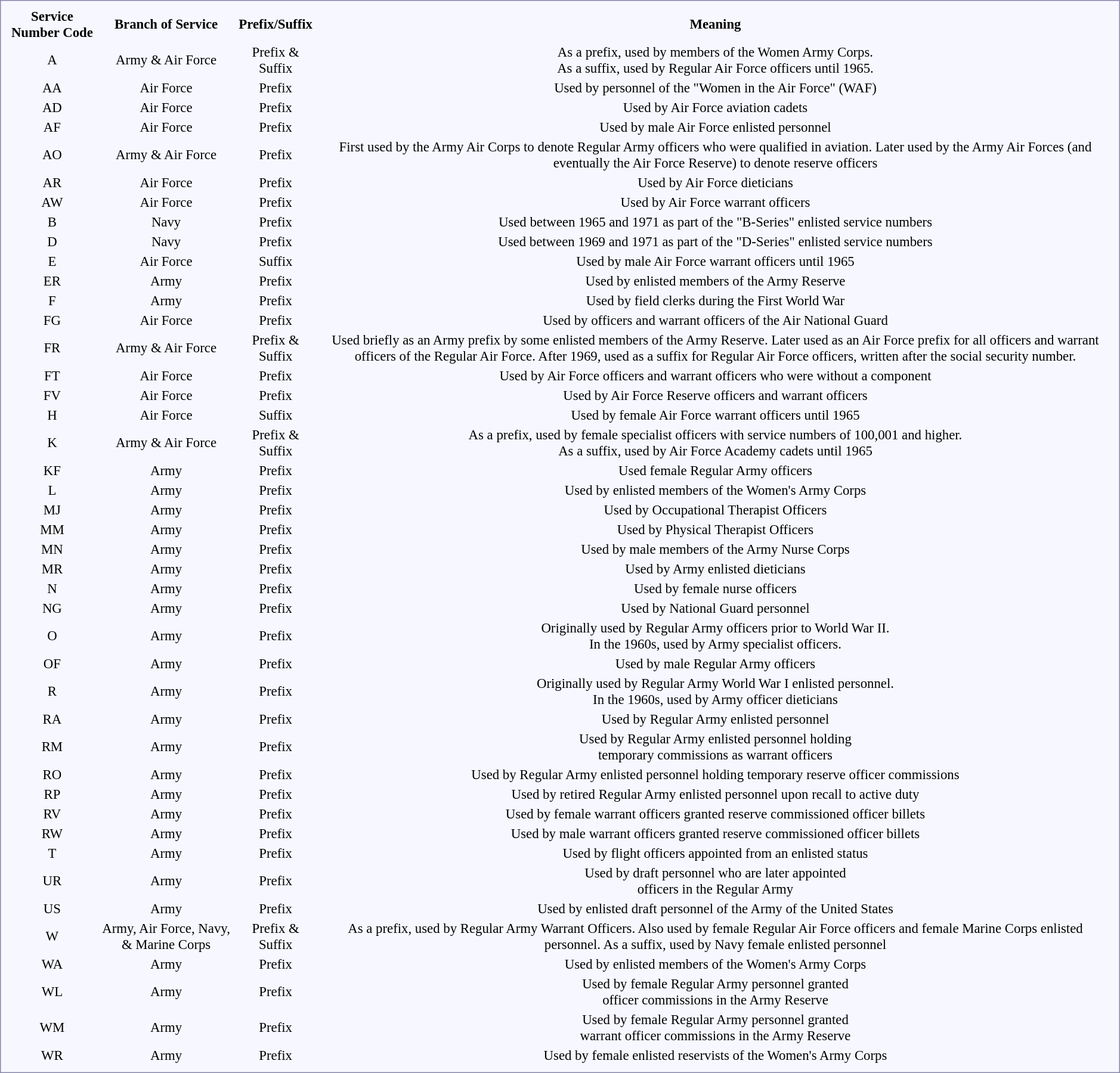<table style="border:1px solid #8888aa; background-color:#f7f8ff; padding:5px; font-size:95%; margin: 0px 12px 12px 0px;">
<tr>
<td align="center"><strong>Service Number Code</strong></td>
<td align="center"><strong>Branch of Service</strong></td>
<td align="center"><strong>Prefix/Suffix</strong></td>
<td align="center"><strong>Meaning</strong></td>
</tr>
<tr>
<td align="center">A</td>
<td align="center">Army  & Air Force</td>
<td align="center">Prefix & Suffix</td>
<td align="center">As a prefix, used by members of the Women Army Corps.<br>As a suffix, used by Regular Air Force officers until 1965.</td>
</tr>
<tr>
<td align="center">AA</td>
<td align="center">Air Force</td>
<td align="center">Prefix</td>
<td align="center">Used by personnel of the "Women in the Air Force" (WAF)</td>
</tr>
<tr>
<td align="center">AD</td>
<td align="center">Air Force</td>
<td align="center">Prefix</td>
<td align="center">Used by Air Force aviation cadets</td>
</tr>
<tr>
<td align="center">AF</td>
<td align="center">Air Force</td>
<td align="center">Prefix</td>
<td align="center">Used by male Air Force enlisted personnel</td>
</tr>
<tr>
<td align="center">AO</td>
<td align="center">Army & Air Force</td>
<td align="center">Prefix</td>
<td align="center">First used by the Army Air Corps to denote Regular Army officers who were qualified in aviation. Later used by the Army Air Forces (and eventually the Air Force Reserve) to denote reserve officers</td>
</tr>
<tr>
<td align="center">AR</td>
<td align="center">Air Force</td>
<td align="center">Prefix</td>
<td align="center">Used by Air Force dieticians</td>
</tr>
<tr>
<td align="center">AW</td>
<td align="center">Air Force</td>
<td align="center">Prefix</td>
<td align="center">Used by Air Force warrant officers</td>
</tr>
<tr>
<td align="center">B</td>
<td align="center">Navy</td>
<td align="center">Prefix</td>
<td align="center">Used between 1965 and 1971 as part of the "B-Series" enlisted service numbers</td>
</tr>
<tr>
<td align="center">D</td>
<td align="center">Navy</td>
<td align="center">Prefix</td>
<td align="center">Used between 1969 and 1971 as part of the "D-Series" enlisted service numbers</td>
</tr>
<tr>
<td align="center">E</td>
<td align="center">Air Force</td>
<td align="center">Suffix</td>
<td align="center">Used by male Air Force warrant officers until 1965</td>
</tr>
<tr>
<td align="center">ER</td>
<td align="center">Army</td>
<td align="center">Prefix</td>
<td align="center">Used by enlisted members of the Army Reserve</td>
</tr>
<tr>
<td align="center">F</td>
<td align="center">Army</td>
<td align="center">Prefix</td>
<td align="center">Used by field clerks during the First World War</td>
</tr>
<tr>
<td align="center">FG</td>
<td align="center">Air Force</td>
<td align="center">Prefix</td>
<td align="center">Used by officers and warrant officers of the Air National Guard</td>
</tr>
<tr>
<td align="center">FR</td>
<td align="center">Army & Air Force</td>
<td align="center">Prefix & Suffix</td>
<td align="center">Used briefly as an Army prefix by some enlisted members of the Army Reserve. Later used as an Air Force prefix for all officers and warrant officers of the Regular Air Force. After 1969, used as a suffix for Regular Air Force officers, written after the social security number.</td>
</tr>
<tr>
<td align="center">FT</td>
<td align="center">Air Force</td>
<td align="center">Prefix</td>
<td align="center">Used by Air Force officers and warrant officers who were without a component</td>
</tr>
<tr>
<td align="center">FV</td>
<td align="center">Air Force</td>
<td align="center">Prefix</td>
<td align="center">Used by Air Force Reserve officers and warrant officers</td>
</tr>
<tr>
<td align="center">H</td>
<td align="center">Air Force</td>
<td align="center">Suffix</td>
<td align="center">Used by female Air Force warrant officers until 1965</td>
</tr>
<tr>
<td align="center">K</td>
<td align="center">Army & Air Force</td>
<td align="center">Prefix & Suffix</td>
<td align="center">As a prefix, used by female specialist officers with service numbers of 100,001 and higher.<br> As a suffix, used by Air Force Academy cadets until 1965</td>
</tr>
<tr>
<td align="center">KF</td>
<td align="center">Army</td>
<td align="center">Prefix</td>
<td align="center">Used female Regular Army officers</td>
</tr>
<tr>
<td align="center">L</td>
<td align="center">Army</td>
<td align="center">Prefix</td>
<td align="center">Used by enlisted members of the Women's Army Corps</td>
</tr>
<tr>
<td align="center">MJ</td>
<td align="center">Army</td>
<td align="center">Prefix</td>
<td align="center">Used by Occupational Therapist Officers</td>
</tr>
<tr>
<td align="center">MM</td>
<td align="center">Army</td>
<td align="center">Prefix</td>
<td align="center">Used by Physical Therapist Officers</td>
</tr>
<tr>
<td align="center">MN</td>
<td align="center">Army</td>
<td align="center">Prefix</td>
<td align="center">Used by male members of the Army Nurse Corps</td>
</tr>
<tr>
<td align="center">MR</td>
<td align="center">Army</td>
<td align="center">Prefix</td>
<td align="center">Used by Army enlisted dieticians</td>
</tr>
<tr>
<td align="center">N</td>
<td align="center">Army</td>
<td align="center">Prefix</td>
<td align="center">Used by female nurse officers</td>
</tr>
<tr>
<td align="center">NG</td>
<td align="center">Army</td>
<td align="center">Prefix</td>
<td align="center">Used by National Guard personnel</td>
</tr>
<tr>
<td align="center">O</td>
<td align="center">Army</td>
<td align="center">Prefix</td>
<td align="center">Originally used by Regular Army officers prior to World War II.<br>In the 1960s, used by Army specialist officers.</td>
</tr>
<tr>
<td align="center">OF</td>
<td align="center">Army</td>
<td align="center">Prefix</td>
<td align="center">Used by male Regular Army officers</td>
</tr>
<tr>
<td align="center">R</td>
<td align="center">Army</td>
<td align="center">Prefix</td>
<td align="center">Originally used by Regular Army World War I enlisted personnel.<br>In the 1960s, used by Army officer dieticians</td>
</tr>
<tr>
<td align="center">RA</td>
<td align="center">Army</td>
<td align="center">Prefix</td>
<td align="center">Used by Regular Army enlisted personnel</td>
</tr>
<tr>
<td align="center">RM</td>
<td align="center">Army</td>
<td align="center">Prefix</td>
<td align="center">Used by Regular Army enlisted personnel holding<br>temporary commissions as warrant officers</td>
</tr>
<tr>
<td align="center">RO</td>
<td align="center">Army</td>
<td align="center">Prefix</td>
<td align="center">Used by Regular Army enlisted personnel holding temporary reserve officer commissions</td>
</tr>
<tr>
<td align="center">RP</td>
<td align="center">Army</td>
<td align="center">Prefix</td>
<td align="center">Used by retired Regular Army enlisted personnel upon recall to active duty</td>
</tr>
<tr>
<td align="center">RV</td>
<td align="center">Army</td>
<td align="center">Prefix</td>
<td align="center">Used by female warrant officers granted reserve commissioned officer billets</td>
</tr>
<tr>
<td align="center">RW</td>
<td align="center">Army</td>
<td align="center">Prefix</td>
<td align="center">Used by male warrant officers granted reserve commissioned officer billets</td>
</tr>
<tr>
<td align="center">T</td>
<td align="center">Army</td>
<td align="center">Prefix</td>
<td align="center">Used by flight officers appointed from an enlisted status</td>
</tr>
<tr>
<td align="center">UR</td>
<td align="center">Army</td>
<td align="center">Prefix</td>
<td align="center">Used by draft personnel who are later appointed<br>officers in the Regular Army</td>
</tr>
<tr>
<td align="center">US</td>
<td align="center">Army</td>
<td align="center">Prefix</td>
<td align="center">Used by enlisted draft personnel of the Army of the United States</td>
</tr>
<tr>
<td align="center">W</td>
<td align="center">Army, Air Force, Navy, & Marine Corps</td>
<td align="center">Prefix & Suffix</td>
<td align="center">As a prefix, used by Regular Army Warrant Officers. Also used by female Regular Air Force officers and female Marine Corps enlisted personnel. As a suffix, used by Navy female enlisted personnel</td>
</tr>
<tr>
<td align="center">WA</td>
<td align="center">Army</td>
<td align="center">Prefix</td>
<td align="center">Used by enlisted members of the Women's Army Corps</td>
</tr>
<tr>
<td align="center">WL</td>
<td align="center">Army</td>
<td align="center">Prefix</td>
<td align="center">Used by female Regular Army personnel granted<br>officer commissions in the Army Reserve</td>
</tr>
<tr>
<td align="center">WM</td>
<td align="center">Army</td>
<td align="center">Prefix</td>
<td align="center">Used by female Regular Army personnel granted<br>warrant officer commissions in the Army Reserve</td>
</tr>
<tr>
<td align="center">WR</td>
<td align="center">Army</td>
<td align="center">Prefix</td>
<td align="center">Used by female enlisted reservists of the Women's Army Corps</td>
</tr>
<tr>
</tr>
</table>
